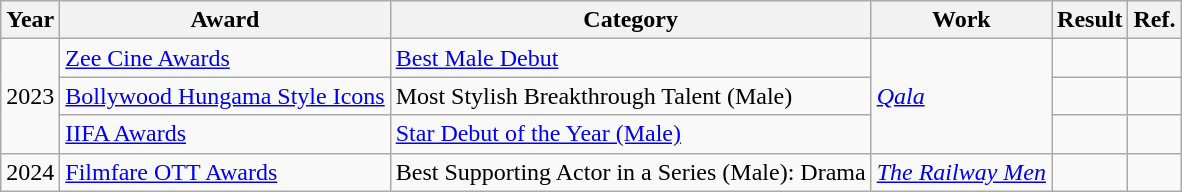<table class="wikitable">
<tr>
<th>Year</th>
<th>Award</th>
<th>Category</th>
<th>Work</th>
<th>Result</th>
<th>Ref.</th>
</tr>
<tr>
<td rowspan="3">2023</td>
<td><a href='#'>Zee Cine Awards</a></td>
<td><a href='#'>Best Male Debut</a></td>
<td rowspan="3"><em><a href='#'>Qala</a></em></td>
<td></td>
<td></td>
</tr>
<tr>
<td><a href='#'>Bollywood Hungama Style Icons</a></td>
<td>Most Stylish Breakthrough Talent (Male)</td>
<td></td>
<td></td>
</tr>
<tr>
<td><a href='#'>IIFA Awards</a></td>
<td><a href='#'>Star Debut of the Year (Male)</a></td>
<td></td>
<td></td>
</tr>
<tr>
<td>2024</td>
<td><a href='#'>Filmfare OTT Awards</a></td>
<td>Best Supporting Actor in a Series (Male): Drama</td>
<td><em><a href='#'>The Railway Men</a></em></td>
<td></td>
<td></td>
</tr>
</table>
